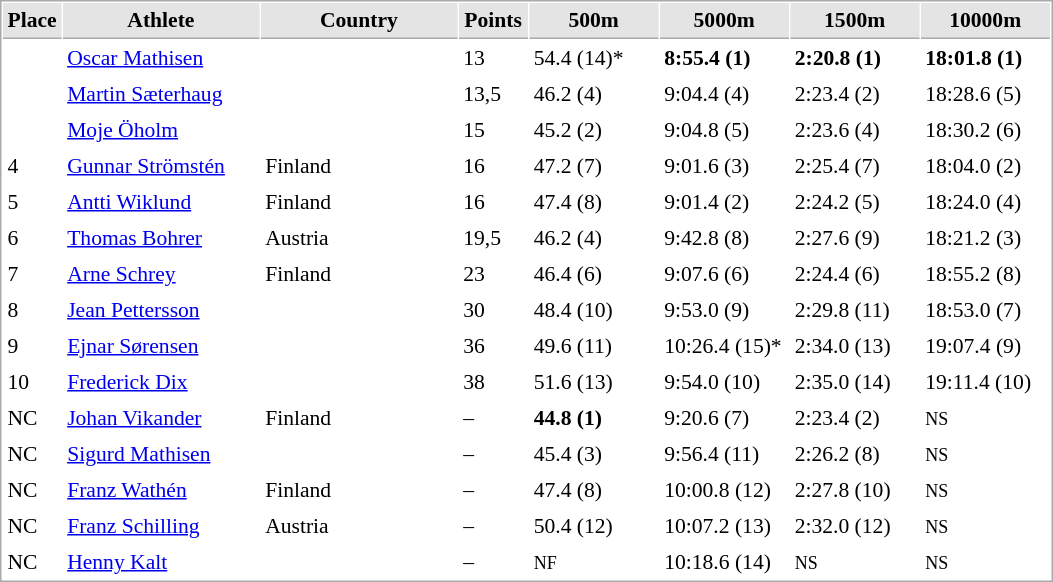<table cellspacing="1" cellpadding="3" style="border:1px solid #AAAAAA;font-size:90%">
<tr bgcolor="#E4E4E4">
<th style="border-bottom:1px solid #AAAAAA" width=15>Place</th>
<th style="border-bottom:1px solid #AAAAAA" width=125>Athlete</th>
<th style="border-bottom:1px solid #AAAAAA" width=125>Country</th>
<th style="border-bottom:1px solid #AAAAAA" width=40>Points</th>
<th style="border-bottom:1px solid #AAAAAA" width=80>500m</th>
<th style="border-bottom:1px solid #AAAAAA" width=80>5000m</th>
<th style="border-bottom:1px solid #AAAAAA" width=80>1500m</th>
<th style="border-bottom:1px solid #AAAAAA" width=80>10000m</th>
</tr>
<tr>
<td></td>
<td><a href='#'>Oscar Mathisen</a></td>
<td></td>
<td>13</td>
<td>54.4 (14)*</td>
<td><strong>8:55.4 (1)</strong></td>
<td><strong>2:20.8 (1)</strong></td>
<td><strong>18:01.8 (1)</strong></td>
</tr>
<tr>
<td></td>
<td><a href='#'>Martin Sæterhaug</a></td>
<td></td>
<td>13,5</td>
<td>46.2 (4)</td>
<td>9:04.4 (4)</td>
<td>2:23.4 (2)</td>
<td>18:28.6 (5)</td>
</tr>
<tr>
<td></td>
<td><a href='#'>Moje Öholm</a></td>
<td></td>
<td>15</td>
<td>45.2 (2)</td>
<td>9:04.8 (5)</td>
<td>2:23.6 (4)</td>
<td>18:30.2 (6)</td>
</tr>
<tr>
<td>4</td>
<td><a href='#'>Gunnar Strömstén</a></td>
<td> Finland</td>
<td>16</td>
<td>47.2 (7)</td>
<td>9:01.6 (3)</td>
<td>2:25.4 (7)</td>
<td>18:04.0 (2)</td>
</tr>
<tr>
<td>5</td>
<td><a href='#'>Antti Wiklund</a></td>
<td> Finland</td>
<td>16</td>
<td>47.4 (8)</td>
<td>9:01.4 (2)</td>
<td>2:24.2 (5)</td>
<td>18:24.0 (4)</td>
</tr>
<tr>
<td>6</td>
<td><a href='#'>Thomas Bohrer</a></td>
<td> Austria</td>
<td>19,5</td>
<td>46.2 (4)</td>
<td>9:42.8 (8)</td>
<td>2:27.6 (9)</td>
<td>18:21.2 (3)</td>
</tr>
<tr>
<td>7</td>
<td><a href='#'>Arne Schrey</a></td>
<td> Finland</td>
<td>23</td>
<td>46.4 (6)</td>
<td>9:07.6 (6)</td>
<td>2:24.4 (6)</td>
<td>18:55.2 (8)</td>
</tr>
<tr>
<td>8</td>
<td><a href='#'>Jean Pettersson</a></td>
<td></td>
<td>30</td>
<td>48.4 (10)</td>
<td>9:53.0 (9)</td>
<td>2:29.8 (11)</td>
<td>18:53.0 (7)</td>
</tr>
<tr>
<td>9</td>
<td><a href='#'>Ejnar Sørensen</a></td>
<td></td>
<td>36</td>
<td>49.6 (11)</td>
<td>10:26.4 (15)*</td>
<td>2:34.0 (13)</td>
<td>19:07.4 (9)</td>
</tr>
<tr>
<td>10</td>
<td><a href='#'>Frederick Dix</a></td>
<td></td>
<td>38</td>
<td>51.6 (13)</td>
<td>9:54.0 (10)</td>
<td>2:35.0 (14)</td>
<td>19:11.4 (10)</td>
</tr>
<tr>
<td>NC</td>
<td><a href='#'>Johan Vikander</a></td>
<td> Finland</td>
<td>–</td>
<td><strong>44.8 (1)</strong></td>
<td>9:20.6 (7)</td>
<td>2:23.4 (2)</td>
<td><small>NS</small></td>
</tr>
<tr>
<td>NC</td>
<td><a href='#'>Sigurd Mathisen</a></td>
<td></td>
<td>–</td>
<td>45.4 (3)</td>
<td>9:56.4 (11)</td>
<td>2:26.2 (8)</td>
<td><small>NS</small></td>
</tr>
<tr>
<td>NC</td>
<td><a href='#'>Franz Wathén</a></td>
<td> Finland</td>
<td>–</td>
<td>47.4 (8)</td>
<td>10:00.8 (12)</td>
<td>2:27.8 (10)</td>
<td><small>NS</small></td>
</tr>
<tr>
<td>NC</td>
<td><a href='#'>Franz Schilling</a></td>
<td> Austria</td>
<td>–</td>
<td>50.4 (12)</td>
<td>10:07.2 (13)</td>
<td>2:32.0 (12)</td>
<td><small>NS</small></td>
</tr>
<tr>
<td>NC</td>
<td><a href='#'>Henny Kalt</a></td>
<td></td>
<td>–</td>
<td><small>NF</small></td>
<td>10:18.6 (14)</td>
<td><small>NS</small></td>
<td><small>NS</small></td>
</tr>
</table>
